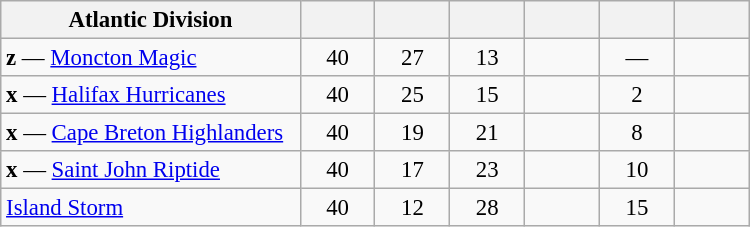<table class="wikitable" width="500" style="font-size:95%; text-align:center">
<tr>
<th width="30%">Atlantic Division</th>
<th width="7.5%"></th>
<th width="7.5%"></th>
<th width="7.5%"></th>
<th width="7.5%"></th>
<th width="7.5%"></th>
<th width="7.5%"></th>
</tr>
<tr>
<td style="text-align:left;"><strong>z</strong> — <a href='#'>Moncton Magic</a></td>
<td>40</td>
<td>27</td>
<td>13</td>
<td></td>
<td>—</td>
<td></td>
</tr>
<tr>
<td style="text-align:left;"><strong>x</strong> — <a href='#'>Halifax Hurricanes</a></td>
<td>40</td>
<td>25</td>
<td>15</td>
<td></td>
<td>2</td>
<td></td>
</tr>
<tr>
<td style="text-align:left;"><strong>x</strong> — <a href='#'>Cape Breton Highlanders</a></td>
<td>40</td>
<td>19</td>
<td>21</td>
<td></td>
<td>8</td>
<td></td>
</tr>
<tr>
<td style="text-align:left;"><strong>x</strong> — <a href='#'>Saint John Riptide</a></td>
<td>40</td>
<td>17</td>
<td>23</td>
<td></td>
<td>10</td>
<td></td>
</tr>
<tr>
<td style="text-align:left;"><a href='#'>Island Storm</a></td>
<td>40</td>
<td>12</td>
<td>28</td>
<td></td>
<td>15</td>
<td></td>
</tr>
</table>
